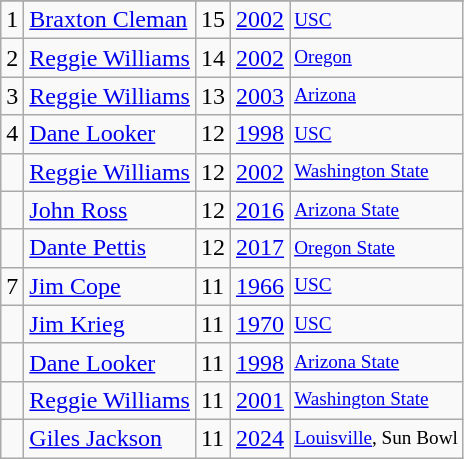<table class="wikitable">
<tr>
</tr>
<tr>
<td>1</td>
<td><a href='#'>Braxton Cleman</a></td>
<td>15</td>
<td><a href='#'>2002</a></td>
<td style="font-size:80%;"><a href='#'>USC</a></td>
</tr>
<tr>
<td>2</td>
<td><a href='#'>Reggie Williams</a></td>
<td>14</td>
<td><a href='#'>2002</a></td>
<td style="font-size:80%;"><a href='#'>Oregon</a></td>
</tr>
<tr>
<td>3</td>
<td><a href='#'>Reggie Williams</a></td>
<td>13</td>
<td><a href='#'>2003</a></td>
<td style="font-size:80%;"><a href='#'>Arizona</a></td>
</tr>
<tr>
<td>4</td>
<td><a href='#'>Dane Looker</a></td>
<td>12</td>
<td><a href='#'>1998</a></td>
<td style="font-size:80%;"><a href='#'>USC</a></td>
</tr>
<tr>
<td></td>
<td><a href='#'>Reggie Williams</a></td>
<td>12</td>
<td><a href='#'>2002</a></td>
<td style="font-size:80%;"><a href='#'>Washington State</a></td>
</tr>
<tr>
<td></td>
<td><a href='#'>John Ross</a></td>
<td>12</td>
<td><a href='#'>2016</a></td>
<td style="font-size:80%;"><a href='#'>Arizona State</a></td>
</tr>
<tr>
<td></td>
<td><a href='#'>Dante Pettis</a></td>
<td>12</td>
<td><a href='#'>2017</a></td>
<td style="font-size:80%;"><a href='#'>Oregon State</a></td>
</tr>
<tr>
<td>7</td>
<td><a href='#'>Jim Cope</a></td>
<td>11</td>
<td><a href='#'>1966</a></td>
<td style="font-size:80%;"><a href='#'>USC</a></td>
</tr>
<tr>
<td></td>
<td><a href='#'>Jim Krieg</a></td>
<td>11</td>
<td><a href='#'>1970</a></td>
<td style="font-size:80%;"><a href='#'>USC</a></td>
</tr>
<tr>
<td></td>
<td><a href='#'>Dane Looker</a></td>
<td>11</td>
<td><a href='#'>1998</a></td>
<td style="font-size:80%;"><a href='#'>Arizona State</a></td>
</tr>
<tr>
<td></td>
<td><a href='#'>Reggie Williams</a></td>
<td>11</td>
<td><a href='#'>2001</a></td>
<td style="font-size:80%;"><a href='#'>Washington State</a></td>
</tr>
<tr>
<td></td>
<td><a href='#'>Giles Jackson</a></td>
<td>11</td>
<td><a href='#'>2024</a></td>
<td style="font-size:80%;"><a href='#'>Louisville</a>, Sun Bowl</td>
</tr>
</table>
